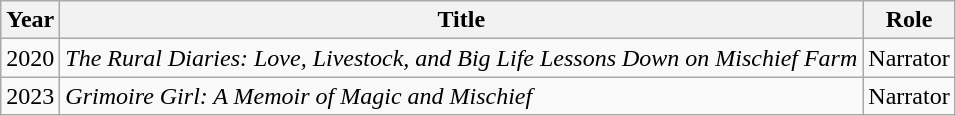<table class="wikitable sortable">
<tr>
<th>Year</th>
<th>Title</th>
<th>Role</th>
</tr>
<tr>
<td>2020</td>
<td><em>The Rural Diaries: Love, Livestock, and Big Life Lessons Down on Mischief Farm</em></td>
<td>Narrator</td>
</tr>
<tr>
<td>2023</td>
<td><em>Grimoire Girl: A Memoir of Magic and Mischief</em></td>
<td>Narrator</td>
</tr>
</table>
